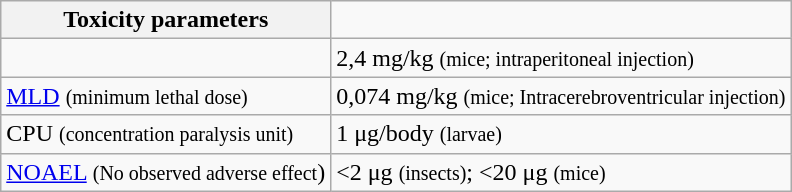<table class="wikitable">
<tr>
<th><strong>Toxicity parameters</strong></th>
</tr>
<tr>
<td></td>
<td>2,4 mg/kg <small>(mice; intraperitoneal injection)</small></td>
</tr>
<tr>
<td><a href='#'>MLD</a> <small>(minimum lethal dose)</small></td>
<td>0,074 mg/kg <small>(mice; Intracerebroventricular injection)</small></td>
</tr>
<tr>
<td>CPU <small>(concentration paralysis unit)</small></td>
<td>1 μg/body <small>(larvae)</small></td>
</tr>
<tr>
<td><a href='#'>NOAEL</a> <small>(No observed adverse effect</small>)</td>
<td><2 μg <small>(insects)</small>; <20 μg <small>(mice)</small></td>
</tr>
</table>
